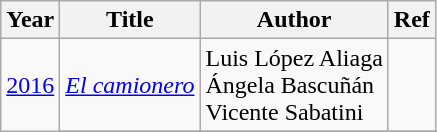<table class="wikitable sortable">
<tr>
<th>Year</th>
<th>Title</th>
<th>Author</th>
<th>Ref</th>
</tr>
<tr>
<td rowspan="4"><a href='#'>2016</a></td>
<td><em><a href='#'>El camionero</a></em></td>
<td>Luis López Aliaga<br>Ángela Bascuñán<br>Vicente Sabatini</td>
<td></td>
</tr>
<tr>
</tr>
</table>
